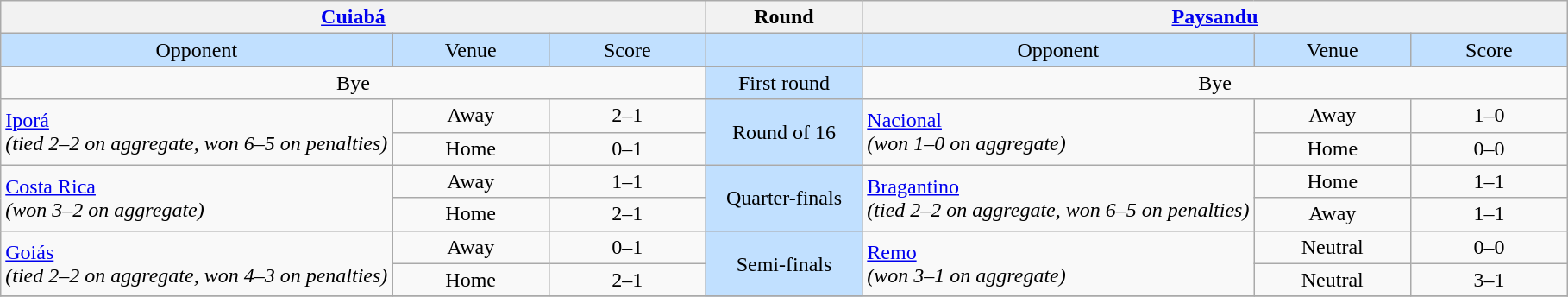<table class="wikitable" style="text-align: center;">
<tr>
<th colspan=3> <a href='#'>Cuiabá</a></th>
<th>Round</th>
<th colspan=3> <a href='#'>Paysandu</a></th>
</tr>
<tr bgcolor=#c1e0ff>
<td width=25%>Opponent</td>
<td width=10%>Venue</td>
<td width=10%>Score</td>
<td width=10%></td>
<td width=25%>Opponent</td>
<td width=10%>Venue</td>
<td width=10%>Score</td>
</tr>
<tr>
<td colspan="3" rowspan="1">Bye</td>
<td rowspan=1 bgcolor=#c1e0ff>First round</td>
<td colspan="3" rowspan="1">Bye</td>
</tr>
<tr>
<td rowspan=2 align=left> <a href='#'>Iporá</a><br><em>(tied 2–2 on aggregate, won 6–5 on penalties)</em></td>
<td>Away</td>
<td>2–1</td>
<td rowspan=2 bgcolor=#c1e0ff>Round of 16</td>
<td rowspan=2 align=left> <a href='#'>Nacional</a><br><em>(won 1–0 on aggregate)</em></td>
<td>Away</td>
<td>1–0</td>
</tr>
<tr>
<td>Home</td>
<td>0–1</td>
<td>Home</td>
<td>0–0</td>
</tr>
<tr>
<td rowspan=2 align=left> <a href='#'>Costa Rica</a><br><em>(won 3–2 on aggregate)</em></td>
<td>Away</td>
<td>1–1</td>
<td rowspan=2 bgcolor=#c1e0ff>Quarter-finals</td>
<td rowspan=2 align=left> <a href='#'>Bragantino</a><br><em>(tied 2–2 on aggregate, won 6–5 on penalties)</em></td>
<td>Home</td>
<td>1–1</td>
</tr>
<tr>
<td>Home</td>
<td>2–1</td>
<td>Away</td>
<td>1–1</td>
</tr>
<tr>
<td rowspan=2 align=left> <a href='#'>Goiás</a><br><em>(tied 2–2 on aggregate, won 4–3 on penalties)</em></td>
<td>Away</td>
<td>0–1</td>
<td rowspan=2 bgcolor=#c1e0ff>Semi-finals</td>
<td rowspan=2 align=left> <a href='#'>Remo</a><br><em>(won 3–1 on aggregate)</em></td>
<td>Neutral</td>
<td>0–0</td>
</tr>
<tr>
<td>Home</td>
<td>2–1</td>
<td>Neutral</td>
<td>3–1</td>
</tr>
<tr>
</tr>
</table>
